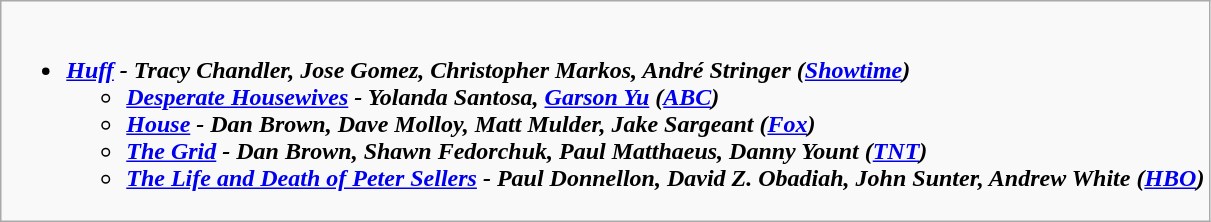<table class="wikitable">
<tr>
<td style="vertical-align:top;"><br><ul><li><strong><em><a href='#'>Huff</a><em> - Tracy Chandler, Jose Gomez, Christopher Markos, André Stringer (<a href='#'>Showtime</a>)<strong><ul><li></em><a href='#'>Desperate Housewives</a><em> - Yolanda Santosa, <a href='#'>Garson Yu</a> (<a href='#'>ABC</a>)</li><li></em><a href='#'>House</a><em> - Dan Brown, Dave Molloy, Matt Mulder, Jake Sargeant (<a href='#'>Fox</a>)</li><li></em><a href='#'>The Grid</a><em> - Dan Brown, Shawn Fedorchuk, Paul Matthaeus, Danny Yount (<a href='#'>TNT</a>)</li><li></em><a href='#'>The Life and Death of Peter Sellers</a><em> - Paul Donnellon, David Z. Obadiah, John Sunter, Andrew White (<a href='#'>HBO</a>)</li></ul></li></ul></td>
</tr>
</table>
